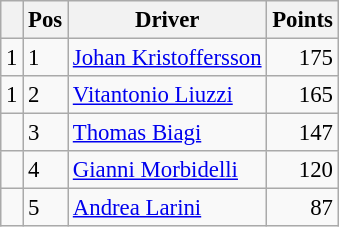<table class="wikitable" style="font-size: 95%;">
<tr>
<th></th>
<th>Pos</th>
<th>Driver</th>
<th>Points</th>
</tr>
<tr>
<td align="left"> 1</td>
<td>1</td>
<td> <a href='#'>Johan Kristoffersson</a></td>
<td align="right">175</td>
</tr>
<tr>
<td align="left"> 1</td>
<td>2</td>
<td> <a href='#'>Vitantonio Liuzzi</a></td>
<td align="right">165</td>
</tr>
<tr>
<td align="left"></td>
<td>3</td>
<td> <a href='#'>Thomas Biagi</a></td>
<td align="right">147</td>
</tr>
<tr>
<td align="left"></td>
<td>4</td>
<td> <a href='#'>Gianni Morbidelli</a></td>
<td align="right">120</td>
</tr>
<tr>
<td align="left"></td>
<td>5</td>
<td> <a href='#'>Andrea Larini</a></td>
<td align="right">87</td>
</tr>
</table>
